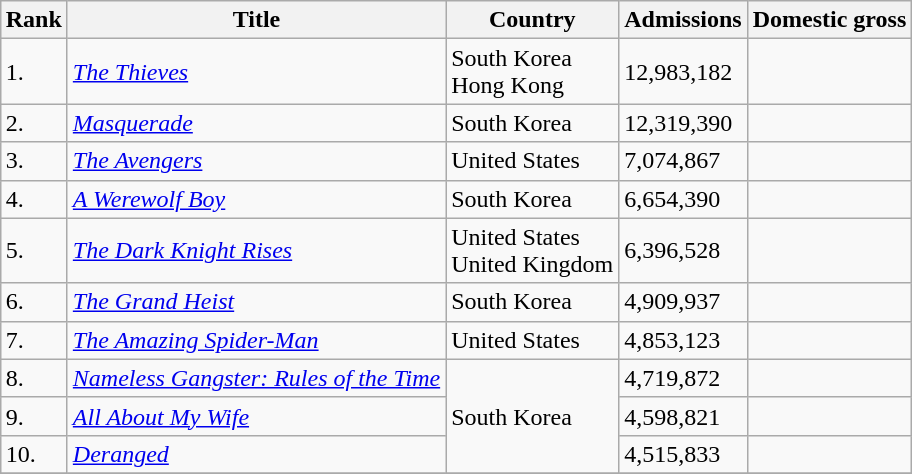<table class="wikitable sortable" style="margin:auto; margin:auto;">
<tr>
<th>Rank</th>
<th>Title</th>
<th>Country</th>
<th>Admissions</th>
<th>Domestic gross</th>
</tr>
<tr>
<td>1.</td>
<td><em><a href='#'>The Thieves</a></em></td>
<td>South Korea<br> Hong Kong</td>
<td>12,983,182</td>
<td></td>
</tr>
<tr>
<td>2.</td>
<td><em><a href='#'>Masquerade</a></em></td>
<td>South Korea</td>
<td>12,319,390</td>
<td></td>
</tr>
<tr>
<td>3.</td>
<td><em><a href='#'>The Avengers</a></em></td>
<td>United States</td>
<td>7,074,867</td>
<td></td>
</tr>
<tr>
<td>4.</td>
<td><em><a href='#'>A Werewolf Boy</a></em></td>
<td>South Korea</td>
<td>6,654,390</td>
<td></td>
</tr>
<tr>
<td>5.</td>
<td><em><a href='#'>The Dark Knight Rises</a></em></td>
<td>United States<br>United Kingdom</td>
<td>6,396,528</td>
<td></td>
</tr>
<tr>
<td>6.</td>
<td><em><a href='#'>The Grand Heist</a></em></td>
<td>South Korea</td>
<td>4,909,937</td>
<td></td>
</tr>
<tr>
<td>7.</td>
<td><em><a href='#'>The Amazing Spider-Man</a></em></td>
<td>United States</td>
<td>4,853,123</td>
<td></td>
</tr>
<tr>
<td>8.</td>
<td><em><a href='#'>Nameless Gangster: Rules of the Time</a></em></td>
<td rowspan=3>South Korea</td>
<td>4,719,872</td>
<td></td>
</tr>
<tr>
<td>9.</td>
<td><em><a href='#'>All About My Wife</a></em></td>
<td>4,598,821</td>
<td></td>
</tr>
<tr>
<td>10.</td>
<td><em><a href='#'>Deranged</a></em></td>
<td>4,515,833</td>
<td></td>
</tr>
<tr>
</tr>
</table>
